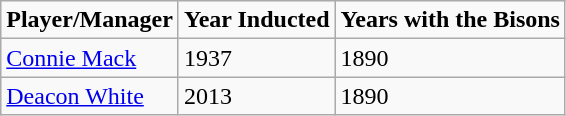<table - class="wikitable">
<tr>
<td><strong>Player/Manager</strong></td>
<td><strong>Year Inducted</strong></td>
<td><strong>Years with the Bisons</strong></td>
</tr>
<tr>
<td><a href='#'>Connie Mack</a></td>
<td>1937</td>
<td>1890</td>
</tr>
<tr>
<td><a href='#'>Deacon White</a></td>
<td>2013</td>
<td>1890</td>
</tr>
</table>
